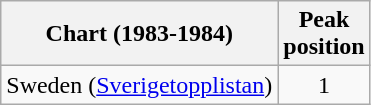<table class="wikitable">
<tr>
<th>Chart (1983-1984)</th>
<th>Peak<br>position</th>
</tr>
<tr>
<td>Sweden (<a href='#'>Sverigetopplistan</a>)</td>
<td align="center">1</td>
</tr>
</table>
